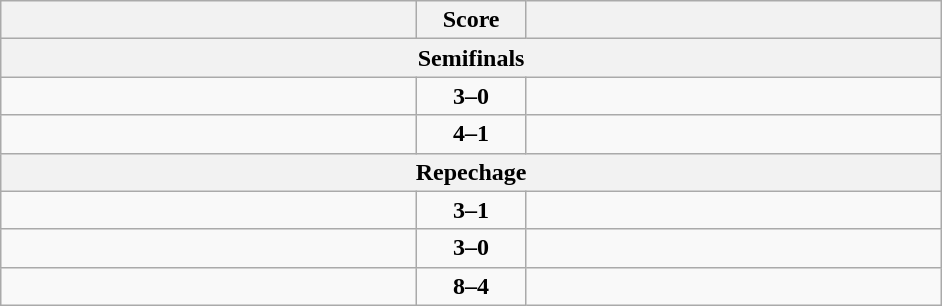<table class="wikitable" style="text-align: left;">
<tr>
<th align="right" width="270"></th>
<th width="65">Score</th>
<th align="left" width="270"></th>
</tr>
<tr>
<th colspan="3">Semifinals</th>
</tr>
<tr>
<td><strong></strong></td>
<td align=center><strong>3–0</strong></td>
<td></td>
</tr>
<tr>
<td><strong></strong></td>
<td align=center><strong>4–1</strong></td>
<td></td>
</tr>
<tr>
<th colspan="3">Repechage</th>
</tr>
<tr>
<td><strong></strong></td>
<td align=center><strong>3–1</strong></td>
<td><strong></strong></td>
</tr>
<tr>
<td><strong></strong></td>
<td align=center><strong>3–0</strong></td>
<td></td>
</tr>
<tr>
<td><strong></strong></td>
<td align=center><strong>8–4</strong></td>
<td></td>
</tr>
</table>
